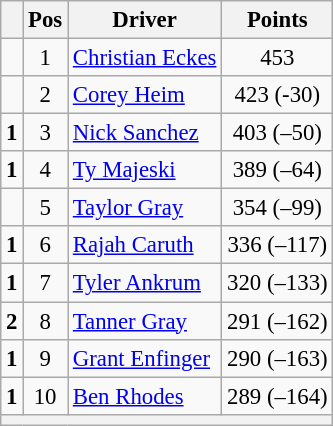<table class="wikitable" style="font-size: 95%;">
<tr>
<th></th>
<th>Pos</th>
<th>Driver</th>
<th>Points</th>
</tr>
<tr>
<td align="left"></td>
<td style="text-align:center;">1</td>
<td><a href='#'>Christian Eckes</a></td>
<td style="text-align:center;">453</td>
</tr>
<tr>
<td align="left"></td>
<td style="text-align:center;">2</td>
<td><a href='#'>Corey Heim</a></td>
<td style="text-align:center;">423 (-30)</td>
</tr>
<tr>
<td align="left"> <strong>1</strong></td>
<td style="text-align:center;">3</td>
<td><a href='#'>Nick Sanchez</a></td>
<td style="text-align:center;">403 (–50)</td>
</tr>
<tr>
<td align="left"> <strong>1</strong></td>
<td style="text-align:center;">4</td>
<td><a href='#'>Ty Majeski</a></td>
<td style="text-align:center;">389 (–64)</td>
</tr>
<tr>
<td align="left"></td>
<td style="text-align:center;">5</td>
<td><a href='#'>Taylor Gray</a></td>
<td style="text-align:center;">354 (–99)</td>
</tr>
<tr>
<td align="left"> <strong>1</strong></td>
<td style="text-align:center;">6</td>
<td><a href='#'>Rajah Caruth</a></td>
<td style="text-align:center;">336 (–117)</td>
</tr>
<tr>
<td align="left"> <strong>1</strong></td>
<td style="text-align:center;">7</td>
<td><a href='#'>Tyler Ankrum</a></td>
<td style="text-align:center;">320 (–133)</td>
</tr>
<tr>
<td align="left"> <strong>2</strong></td>
<td style="text-align:center;">8</td>
<td><a href='#'>Tanner Gray</a></td>
<td style="text-align:center;">291 (–162)</td>
</tr>
<tr>
<td align="left"> <strong>1</strong></td>
<td style="text-align:center;">9</td>
<td><a href='#'>Grant Enfinger</a></td>
<td style="text-align:center;">290 (–163)</td>
</tr>
<tr>
<td align="left"> <strong>1</strong></td>
<td style="text-align:center;">10</td>
<td><a href='#'>Ben Rhodes</a></td>
<td style="text-align:center;">289 (–164)</td>
</tr>
<tr class="sortbottom">
<th colspan="9"></th>
</tr>
</table>
